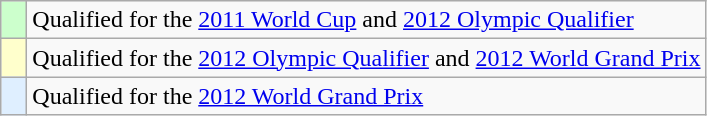<table class="wikitable" style="text-align: left;">
<tr>
<td width=10px center bgcolor=#ccffcc></td>
<td>Qualified for the <a href='#'>2011 World Cup</a> and <a href='#'>2012 Olympic Qualifier</a></td>
</tr>
<tr>
<td width=10px bgcolor=#ffffcc></td>
<td>Qualified for the <a href='#'>2012 Olympic Qualifier</a> and <a href='#'>2012 World Grand Prix</a></td>
</tr>
<tr>
<td width=10px bgcolor=#dfefff></td>
<td>Qualified for the <a href='#'>2012 World Grand Prix</a></td>
</tr>
</table>
